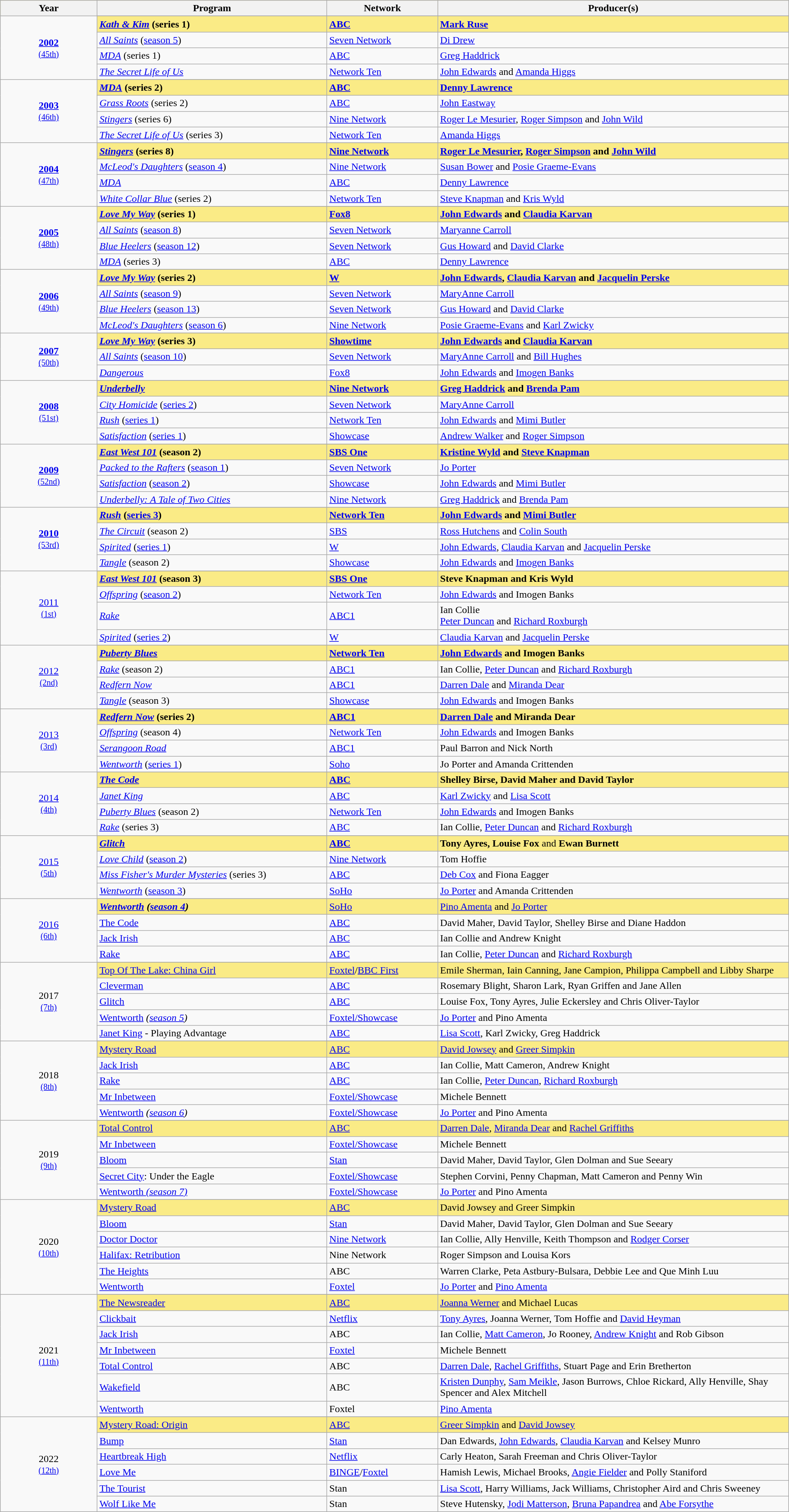<table class="wikitable" style="width:100%">
<tr bgcolor="#FAEB86">
<th width="8%">Year</th>
<th width="19%">Program</th>
<th width="9%">Network</th>
<th width="29%">Producer(s)</th>
</tr>
<tr>
<td rowspan=5 style="text-align:center"><strong><a href='#'>2002</a></strong><br><small><a href='#'>(45th)</a></small></td>
</tr>
<tr style="background:#FAEB86">
<td><strong><em><a href='#'>Kath & Kim</a></em></strong> <strong>(series 1)</strong></td>
<td><strong><a href='#'>ABC</a></strong></td>
<td><strong><a href='#'>Mark Ruse</a></strong></td>
</tr>
<tr>
<td><em><a href='#'>All Saints</a></em> (<a href='#'>season 5</a>)</td>
<td><a href='#'>Seven Network</a></td>
<td><a href='#'>Di Drew</a></td>
</tr>
<tr>
<td><em><a href='#'>MDA</a></em> (series 1)</td>
<td><a href='#'>ABC</a></td>
<td><a href='#'>Greg Haddrick</a></td>
</tr>
<tr>
<td><em><a href='#'>The Secret Life of Us</a></em></td>
<td><a href='#'>Network Ten</a></td>
<td><a href='#'>John Edwards</a> and <a href='#'>Amanda Higgs</a></td>
</tr>
<tr>
<td rowspan=5 style="text-align:center"><strong><a href='#'>2003</a></strong><br><small><a href='#'>(46th)</a></small></td>
</tr>
<tr style="background:#FAEB86">
<td><strong><em><a href='#'>MDA</a></em></strong> <strong>(series 2)</strong></td>
<td><strong><a href='#'>ABC</a></strong></td>
<td><strong><a href='#'>Denny Lawrence</a></strong></td>
</tr>
<tr>
<td><em><a href='#'>Grass Roots</a></em> (series 2)</td>
<td><a href='#'>ABC</a></td>
<td><a href='#'>John Eastway</a></td>
</tr>
<tr>
<td><em><a href='#'>Stingers</a></em> (series 6)</td>
<td><a href='#'>Nine Network</a></td>
<td><a href='#'>Roger Le Mesurier</a>, <a href='#'>Roger Simpson</a> and <a href='#'>John Wild</a></td>
</tr>
<tr>
<td><em><a href='#'>The Secret Life of Us</a></em> (series 3)</td>
<td><a href='#'>Network Ten</a></td>
<td><a href='#'>Amanda Higgs</a></td>
</tr>
<tr>
<td rowspan=5 style="text-align:center"><strong><a href='#'>2004</a></strong><br><small><a href='#'>(47th)</a></small></td>
</tr>
<tr style="background:#FAEB86">
<td><strong><em><a href='#'>Stingers</a></em></strong> <strong>(series 8)</strong></td>
<td><strong><a href='#'>Nine Network</a></strong></td>
<td><strong><a href='#'>Roger Le Mesurier</a>, <a href='#'>Roger Simpson</a> and <a href='#'>John Wild</a></strong></td>
</tr>
<tr>
<td><em><a href='#'>McLeod's Daughters</a></em> (<a href='#'>season 4</a>)</td>
<td><a href='#'>Nine Network</a></td>
<td><a href='#'>Susan Bower</a> and <a href='#'>Posie Graeme-Evans</a></td>
</tr>
<tr>
<td><em><a href='#'>MDA</a></em></td>
<td><a href='#'>ABC</a></td>
<td><a href='#'>Denny Lawrence</a></td>
</tr>
<tr>
<td><em><a href='#'>White Collar Blue</a></em> (series 2)</td>
<td><a href='#'>Network Ten</a></td>
<td><a href='#'>Steve Knapman</a> and <a href='#'>Kris Wyld</a></td>
</tr>
<tr>
<td rowspan=5 style="text-align:center"><strong><a href='#'>2005</a></strong><br><small><a href='#'>(48th)</a></small></td>
</tr>
<tr style="background:#FAEB86">
<td><strong><em><a href='#'>Love My Way</a></em></strong> <strong>(series 1)</strong></td>
<td><strong><a href='#'>Fox8</a></strong></td>
<td><strong><a href='#'>John Edwards</a> and <a href='#'>Claudia Karvan</a></strong></td>
</tr>
<tr>
<td><em><a href='#'>All Saints</a></em> (<a href='#'>season 8</a>)</td>
<td><a href='#'>Seven Network</a></td>
<td><a href='#'>Maryanne Carroll</a></td>
</tr>
<tr>
<td><em><a href='#'>Blue Heelers</a></em> (<a href='#'>season 12</a>)</td>
<td><a href='#'>Seven Network</a></td>
<td><a href='#'>Gus Howard</a> and <a href='#'>David Clarke</a></td>
</tr>
<tr>
<td><em><a href='#'>MDA</a></em> (series 3)</td>
<td><a href='#'>ABC</a></td>
<td><a href='#'>Denny Lawrence</a></td>
</tr>
<tr>
<td rowspan=5 style="text-align:center"><strong><a href='#'>2006</a></strong><br><small><a href='#'>(49th)</a></small></td>
</tr>
<tr style="background:#FAEB86">
<td><strong><em><a href='#'>Love My Way</a></em></strong> <strong>(series 2)</strong></td>
<td><strong><a href='#'>W</a></strong></td>
<td><strong><a href='#'>John Edwards</a>, <a href='#'>Claudia Karvan</a> and <a href='#'>Jacquelin Perske</a></strong></td>
</tr>
<tr>
<td><em><a href='#'>All Saints</a></em> (<a href='#'>season 9</a>)</td>
<td><a href='#'>Seven Network</a></td>
<td><a href='#'>MaryAnne Carroll</a></td>
</tr>
<tr>
<td><em><a href='#'>Blue Heelers</a></em> (<a href='#'>season 13</a>)</td>
<td><a href='#'>Seven Network</a></td>
<td><a href='#'>Gus Howard</a> and <a href='#'>David Clarke</a></td>
</tr>
<tr>
<td><em><a href='#'>McLeod's Daughters</a></em> (<a href='#'>season 6</a>)</td>
<td><a href='#'>Nine Network</a></td>
<td><a href='#'>Posie Graeme-Evans</a> and <a href='#'>Karl Zwicky</a></td>
</tr>
<tr>
<td rowspan=4 style="text-align:center"><strong><a href='#'>2007</a></strong><br><small><a href='#'>(50th)</a></small></td>
</tr>
<tr style="background:#FAEB86">
<td><strong><em><a href='#'>Love My Way</a></em></strong> <strong>(series 3)</strong></td>
<td><strong><a href='#'>Showtime</a></strong></td>
<td><strong><a href='#'>John Edwards</a> and <a href='#'>Claudia Karvan</a></strong></td>
</tr>
<tr>
<td><em><a href='#'>All Saints</a></em> (<a href='#'>season 10</a>)</td>
<td><a href='#'>Seven Network</a></td>
<td><a href='#'>MaryAnne Carroll</a> and <a href='#'>Bill Hughes</a></td>
</tr>
<tr>
<td><em><a href='#'>Dangerous</a></em></td>
<td><a href='#'>Fox8</a></td>
<td><a href='#'>John Edwards</a> and <a href='#'>Imogen Banks</a></td>
</tr>
<tr>
<td rowspan=5 style="text-align:center"><strong><a href='#'>2008</a></strong><br><small><a href='#'>(51st)</a></small></td>
</tr>
<tr style="background:#FAEB86">
<td><strong><em><a href='#'>Underbelly</a></em></strong></td>
<td><strong><a href='#'>Nine Network</a></strong></td>
<td><strong><a href='#'>Greg Haddrick</a> and <a href='#'>Brenda Pam</a></strong></td>
</tr>
<tr>
<td><em><a href='#'>City Homicide</a></em> (<a href='#'>series 2</a>)</td>
<td><a href='#'>Seven Network</a></td>
<td><a href='#'>MaryAnne Carroll</a></td>
</tr>
<tr>
<td><em><a href='#'>Rush</a></em> (<a href='#'>series 1</a>)</td>
<td><a href='#'>Network Ten</a></td>
<td><a href='#'>John Edwards</a> and <a href='#'>Mimi Butler</a></td>
</tr>
<tr>
<td><em><a href='#'>Satisfaction</a></em> (<a href='#'>series 1</a>)</td>
<td><a href='#'>Showcase</a></td>
<td><a href='#'>Andrew Walker</a> and <a href='#'>Roger Simpson</a></td>
</tr>
<tr>
<td rowspan=5 style="text-align:center"><strong><a href='#'>2009</a></strong><br><small><a href='#'>(52nd)</a></small></td>
</tr>
<tr style="background:#FAEB86">
<td><strong><em><a href='#'>East West 101</a></em></strong> <strong>(season 2)</strong></td>
<td><strong><a href='#'>SBS One</a></strong></td>
<td><strong><a href='#'>Kristine Wyld</a> and <a href='#'>Steve Knapman</a></strong></td>
</tr>
<tr>
<td><em><a href='#'>Packed to the Rafters</a></em> (<a href='#'>season 1</a>)</td>
<td><a href='#'>Seven Network</a></td>
<td><a href='#'>Jo Porter</a></td>
</tr>
<tr>
<td><em><a href='#'>Satisfaction</a></em> (<a href='#'>season 2</a>)</td>
<td><a href='#'>Showcase</a></td>
<td><a href='#'>John Edwards</a> and <a href='#'>Mimi Butler</a></td>
</tr>
<tr>
<td><em><a href='#'>Underbelly: A Tale of Two Cities</a></em></td>
<td><a href='#'>Nine Network</a></td>
<td><a href='#'>Greg Haddrick</a> and <a href='#'>Brenda Pam</a></td>
</tr>
<tr>
<td rowspan=5 style="text-align:center"><strong><a href='#'>2010</a></strong><br><small><a href='#'>(53rd)</a></small></td>
</tr>
<tr style="background:#FAEB86">
<td><strong><em><a href='#'>Rush</a></em></strong> <strong>(<a href='#'>series 3</a>)</strong></td>
<td><strong><a href='#'>Network Ten</a></strong></td>
<td><strong><a href='#'>John Edwards</a> and <a href='#'>Mimi Butler</a></strong></td>
</tr>
<tr>
<td><em><a href='#'>The Circuit</a></em> (season 2)</td>
<td><a href='#'>SBS</a></td>
<td><a href='#'>Ross Hutchens</a> and <a href='#'>Colin South</a></td>
</tr>
<tr>
<td><em><a href='#'>Spirited</a></em> (<a href='#'>series 1</a>)</td>
<td><a href='#'>W</a></td>
<td><a href='#'>John Edwards</a>, <a href='#'>Claudia Karvan</a> and <a href='#'>Jacquelin Perske</a></td>
</tr>
<tr>
<td><em><a href='#'>Tangle</a></em> (season 2)</td>
<td><a href='#'>Showcase</a></td>
<td><a href='#'>John Edwards</a> and <a href='#'>Imogen Banks</a></td>
</tr>
<tr>
<td rowspan=5 style="text-align:center"><a href='#'>2011</a><br><small><a href='#'>(1st)</a></small></td>
</tr>
<tr style="background:#FAEB86">
<td><strong><em><a href='#'>East West 101</a></em></strong> <strong>(season 3)</strong></td>
<td><strong><a href='#'>SBS One</a></strong></td>
<td><strong>Steve Knapman and Kris Wyld</strong></td>
</tr>
<tr>
<td><em><a href='#'>Offspring</a></em> (<a href='#'>season 2</a>)</td>
<td><a href='#'>Network Ten</a></td>
<td><a href='#'>John Edwards</a> and Imogen Banks</td>
</tr>
<tr>
<td><em><a href='#'>Rake</a></em></td>
<td><a href='#'>ABC1</a></td>
<td>Ian Collie<br><a href='#'>Peter Duncan</a> and <a href='#'>Richard Roxburgh</a></td>
</tr>
<tr>
<td><em><a href='#'>Spirited</a></em> (<a href='#'>series 2</a>)</td>
<td><a href='#'>W</a></td>
<td><a href='#'>Claudia Karvan</a> and <a href='#'>Jacquelin Perske</a></td>
</tr>
<tr>
<td rowspan=5 style="text-align:center"><a href='#'>2012</a><br><small><a href='#'>(2nd)</a></small></td>
</tr>
<tr style="background:#FAEB86">
<td><strong><em><a href='#'>Puberty Blues</a></em></strong></td>
<td><strong><a href='#'>Network Ten</a></strong></td>
<td><strong><a href='#'>John Edwards</a> and Imogen Banks</strong></td>
</tr>
<tr>
<td><em><a href='#'>Rake</a></em> (season 2)</td>
<td><a href='#'>ABC1</a></td>
<td>Ian Collie, <a href='#'>Peter Duncan</a> and <a href='#'>Richard Roxburgh</a></td>
</tr>
<tr>
<td><em><a href='#'>Redfern Now</a></em></td>
<td><a href='#'>ABC1</a></td>
<td><a href='#'>Darren Dale</a> and <a href='#'>Miranda Dear</a></td>
</tr>
<tr>
<td><em><a href='#'>Tangle</a></em> (season 3)</td>
<td><a href='#'>Showcase</a></td>
<td><a href='#'>John Edwards</a> and Imogen Banks</td>
</tr>
<tr>
<td rowspan=5 style="text-align:center"><a href='#'>2013</a><br><small><a href='#'>(3rd)</a></small></td>
</tr>
<tr style="background:#FAEB86">
<td><strong><em><a href='#'>Redfern Now</a></em></strong> <strong>(series 2)</strong></td>
<td><strong> <a href='#'>ABC1</a></strong></td>
<td><strong><a href='#'>Darren Dale</a> and Miranda Dear</strong></td>
</tr>
<tr>
<td><em><a href='#'>Offspring</a></em> (season 4)</td>
<td><a href='#'>Network Ten</a></td>
<td><a href='#'>John Edwards</a> and Imogen Banks</td>
</tr>
<tr>
<td><em><a href='#'>Serangoon Road</a></em></td>
<td><a href='#'>ABC1</a></td>
<td>Paul Barron and Nick North</td>
</tr>
<tr>
<td><em><a href='#'>Wentworth</a></em> (<a href='#'>series 1</a>)</td>
<td><a href='#'>Soho</a></td>
<td>Jo Porter and Amanda Crittenden</td>
</tr>
<tr>
<td rowspan=5 style="text-align:center"><a href='#'>2014</a><br><small><a href='#'>(4th)</a></small></td>
</tr>
<tr style="background:#FAEB86">
<td><strong><em><a href='#'>The Code</a></em></strong></td>
<td><strong><a href='#'>ABC</a></strong></td>
<td><strong>Shelley Birse, David Maher and David Taylor</strong></td>
</tr>
<tr>
<td><em><a href='#'>Janet King</a></em></td>
<td><a href='#'>ABC</a></td>
<td><a href='#'>Karl Zwicky</a> and <a href='#'>Lisa Scott</a></td>
</tr>
<tr>
<td><em><a href='#'>Puberty Blues</a></em> (season 2)</td>
<td><a href='#'>Network Ten</a></td>
<td><a href='#'>John Edwards</a> and Imogen Banks</td>
</tr>
<tr>
<td><em><a href='#'>Rake</a></em> (series 3)</td>
<td><a href='#'>ABC</a></td>
<td>Ian Collie, <a href='#'>Peter Duncan</a> and <a href='#'>Richard Roxburgh</a></td>
</tr>
<tr>
<td rowspan=5 style="text-align:center"><a href='#'>2015</a><br><small><a href='#'>(5th)</a></small></td>
</tr>
<tr style="background:#FAEB86">
<td><strong><em><a href='#'>Glitch</a></em></strong></td>
<td><strong><a href='#'>ABC</a></strong></td>
<td><strong>Tony Ayres, Louise Fox</strong> and <strong>Ewan Burnett</strong></td>
</tr>
<tr>
<td><em><a href='#'>Love Child</a></em> (<a href='#'>season 2</a>)</td>
<td><a href='#'>Nine Network</a></td>
<td>Tom Hoffie</td>
</tr>
<tr>
<td><em><a href='#'>Miss Fisher's Murder Mysteries</a></em> (series 3)</td>
<td><a href='#'>ABC</a></td>
<td><a href='#'>Deb Cox</a> and Fiona Eagger</td>
</tr>
<tr>
<td><em><a href='#'>Wentworth</a></em> (<a href='#'>season 3</a>)</td>
<td><a href='#'>SoHo</a></td>
<td><a href='#'>Jo Porter</a> and Amanda Crittenden</td>
</tr>
<tr>
<td rowspan=5 style="text-align:center"><a href='#'>2016</a><br><small><a href='#'>(6th)</a></small></td>
</tr>
<tr style="background:#FAEB86">
<td><strong><em><a href='#'>Wentworth</a><em> (<a href='#'>season 4</a>)<strong></td>
<td></strong><a href='#'>SoHo</a><strong></td>
<td></strong><a href='#'>Pino Amenta</a> and <a href='#'>Jo Porter</a><strong></td>
</tr>
<tr>
<td></em><a href='#'>The Code</a><em></td>
<td><a href='#'>ABC</a></td>
<td>David Maher, David Taylor, Shelley Birse and Diane Haddon</td>
</tr>
<tr>
<td></em><a href='#'>Jack Irish</a><em></td>
<td><a href='#'>ABC</a></td>
<td>Ian Collie and Andrew Knight</td>
</tr>
<tr>
<td></em><a href='#'>Rake</a><em></td>
<td><a href='#'>ABC</a></td>
<td>Ian Collie, <a href='#'>Peter Duncan</a> and <a href='#'>Richard Roxburgh</a></td>
</tr>
<tr>
<td rowspan=6 style="text-align:center">2017<br><small><a href='#'>(7th)</a></small></td>
</tr>
<tr style="background:#FAEB86">
<td></em></strong><a href='#'>Top Of The Lake: China Girl</a><strong><em></td>
<td></strong><a href='#'>Foxtel</a>/<a href='#'>BBC First</a><strong></td>
<td></strong>Emile Sherman, Iain Canning, Jane Campion, Philippa Campbell and Libby Sharpe<strong></td>
</tr>
<tr>
<td></em><a href='#'>Cleverman</a><em></td>
<td><a href='#'>ABC</a></td>
<td>Rosemary Blight, Sharon Lark, Ryan Griffen and Jane Allen</td>
</tr>
<tr>
<td></em><a href='#'>Glitch</a><em></td>
<td><a href='#'>ABC</a></td>
<td>Louise Fox, Tony Ayres, Julie Eckersley and Chris Oliver-Taylor</td>
</tr>
<tr>
<td></em><a href='#'>Wentworth</a><em> (<a href='#'>season 5</a>)</td>
<td><a href='#'>Foxtel/Showcase</a></td>
<td><a href='#'>Jo Porter</a> and Pino Amenta</td>
</tr>
<tr>
<td></em><a href='#'>Janet King</a> - Playing Advantage<em></td>
<td><a href='#'>ABC</a></td>
<td><a href='#'>Lisa Scott</a>, Karl Zwicky, Greg Haddrick</td>
</tr>
<tr>
<td rowspan=6 style="text-align:center">2018<br><small><a href='#'>(8th)</a></small></td>
</tr>
<tr style="background:#FAEB86">
<td></em></strong><a href='#'>Mystery Road</a><strong><em></td>
<td><a href='#'></strong>ABC<strong></a></td>
<td></strong><a href='#'>David Jowsey</a> and <a href='#'>Greer Simpkin</a><strong></td>
</tr>
<tr>
<td></em><a href='#'>Jack Irish</a><em></td>
<td><a href='#'>ABC</a></td>
<td>Ian Collie, Matt Cameron, Andrew Knight</td>
</tr>
<tr>
<td></em><a href='#'>Rake</a><em></td>
<td><a href='#'>ABC</a></td>
<td>Ian Collie, <a href='#'>Peter Duncan</a>, <a href='#'>Richard Roxburgh</a></td>
</tr>
<tr>
<td></em><a href='#'>Mr Inbetween</a><em></td>
<td><a href='#'>Foxtel/Showcase</a></td>
<td>Michele Bennett</td>
</tr>
<tr>
<td></em><a href='#'>Wentworth</a><em> (<a href='#'>season 6</a>)</td>
<td><a href='#'>Foxtel/Showcase</a></td>
<td><a href='#'>Jo Porter</a> and Pino Amenta</td>
</tr>
<tr>
<td rowspan=6 style="text-align:center">2019<br><small><a href='#'>(9th)</a></small></td>
</tr>
<tr style="background:#FAEB86"| rowspan="6">
<td></em></strong><a href='#'>Total Control</a><strong><em></td>
<td><a href='#'></strong>ABC<strong></a></td>
<td></strong><a href='#'>Darren Dale</a>, <a href='#'>Miranda Dear</a> and <a href='#'>Rachel Griffiths</a><strong></td>
</tr>
<tr>
<td></em><a href='#'>Mr Inbetween</a><em></td>
<td><a href='#'>Foxtel/Showcase</a></td>
<td>Michele Bennett</td>
</tr>
<tr>
<td></em><a href='#'>Bloom</a><em></td>
<td><a href='#'>Stan</a></td>
<td>David Maher, David Taylor, Glen Dolman and Sue Seeary</td>
</tr>
<tr>
<td></em><a href='#'>Secret City</a>: Under the Eagle<em></td>
<td><a href='#'>Foxtel/Showcase</a></td>
<td>Stephen Corvini, Penny Chapman, Matt Cameron and Penny Win</td>
</tr>
<tr>
<td><a href='#'></em>Wentworth<em> (season 7)</a></td>
<td><a href='#'>Foxtel/Showcase</a></td>
<td><a href='#'>Jo Porter</a> and Pino Amenta</td>
</tr>
<tr>
<td rowspan="7" style="text-align:center">2020<br><small><a href='#'>(10th)</a></small></td>
</tr>
<tr style="background:#FAEB86"| rowspan="6">
<td></em></strong><a href='#'>Mystery Road</a><strong><em></td>
<td><a href='#'></strong>ABC<strong></a></td>
<td></strong>David Jowsey and Greer Simpkin<strong></td>
</tr>
<tr>
<td></em><a href='#'>Bloom</a><em></td>
<td><a href='#'>Stan</a></td>
<td>David Maher, David Taylor, Glen Dolman and Sue Seeary</td>
</tr>
<tr>
<td></em><a href='#'>Doctor Doctor</a><em></td>
<td><a href='#'>Nine Network</a></td>
<td>Ian Collie, Ally Henville, Keith Thompson and <a href='#'>Rodger Corser</a></td>
</tr>
<tr>
<td></em><a href='#'>Halifax: Retribution</a><em></td>
<td>Nine Network</td>
<td>Roger Simpson and Louisa Kors</td>
</tr>
<tr>
<td></em><a href='#'>The Heights</a><em></td>
<td>ABC</td>
<td>Warren Clarke, Peta Astbury-Bulsara, Debbie Lee and Que Minh Luu</td>
</tr>
<tr>
<td></em><a href='#'>Wentworth</a><em></td>
<td><a href='#'>Foxtel</a></td>
<td><a href='#'>Jo Porter</a> and <a href='#'>Pino Amenta</a></td>
</tr>
<tr>
<td rowspan="8" style="text-align:center">2021<br><small><a href='#'>(11th)</a></small></td>
</tr>
<tr style="background:#FAEB86"| rowspan="7">
<td></em></strong><a href='#'>The Newsreader</a><strong><em></td>
<td><a href='#'></strong>ABC<strong></a></td>
<td></strong><a href='#'>Joanna Werner</a> and Michael Lucas<strong></td>
</tr>
<tr>
<td></em><a href='#'>Clickbait</a><em></td>
<td><a href='#'>Netflix</a></td>
<td><a href='#'>Tony Ayres</a>, Joanna Werner, Tom Hoffie and <a href='#'>David Heyman</a></td>
</tr>
<tr>
<td></em><a href='#'>Jack Irish</a><em></td>
<td>ABC</td>
<td>Ian Collie, <a href='#'>Matt Cameron</a>, Jo Rooney, <a href='#'>Andrew Knight</a> and Rob Gibson</td>
</tr>
<tr>
<td></em><a href='#'>Mr Inbetween</a><em></td>
<td><a href='#'>Foxtel</a></td>
<td>Michele Bennett</td>
</tr>
<tr>
<td></em><a href='#'>Total Control</a><em></td>
<td>ABC</td>
<td><a href='#'>Darren Dale</a>, <a href='#'>Rachel Griffiths</a>, Stuart Page and Erin Bretherton</td>
</tr>
<tr>
<td></em><a href='#'>Wakefield</a><em></td>
<td>ABC</td>
<td><a href='#'>Kristen Dunphy</a>, <a href='#'>Sam Meikle</a>, Jason Burrows, Chloe Rickard, Ally Henville, Shay Spencer and Alex Mitchell</td>
</tr>
<tr>
<td></em><a href='#'>Wentworth</a><em></td>
<td>Foxtel</td>
<td><a href='#'>Pino Amenta</a></td>
</tr>
<tr>
<td rowspan="7" style="text-align:center">2022<br><small><a href='#'>(12th)</a></small></td>
</tr>
<tr style="background:#FAEB86"| rowspan="6">
<td></em></strong><a href='#'>Mystery Road: Origin</a><strong><em></td>
<td><a href='#'></strong>ABC<strong></a></td>
<td></strong><a href='#'>Greer Simpkin</a> and <a href='#'>David Jowsey</a><strong></td>
</tr>
<tr>
<td></em><a href='#'>Bump</a><em></td>
<td><a href='#'>Stan</a></td>
<td>Dan Edwards, <a href='#'>John Edwards</a>, <a href='#'>Claudia Karvan</a> and Kelsey Munro</td>
</tr>
<tr>
<td></em><a href='#'>Heartbreak High</a><em></td>
<td><a href='#'>Netflix</a></td>
<td>Carly Heaton, Sarah Freeman and Chris Oliver-Taylor</td>
</tr>
<tr>
<td></em><a href='#'>Love Me</a><em></td>
<td><a href='#'>BINGE</a>/<a href='#'>Foxtel</a></td>
<td>Hamish Lewis, Michael Brooks, <a href='#'>Angie Fielder</a> and Polly Staniford</td>
</tr>
<tr>
<td></em><a href='#'>The Tourist</a><em></td>
<td>Stan</td>
<td><a href='#'>Lisa Scott</a>, Harry Williams, Jack Williams, Christopher Aird and Chris Sweeney</td>
</tr>
<tr>
<td></em><a href='#'>Wolf Like Me</a><em></td>
<td>Stan</td>
<td>Steve Hutensky, <a href='#'>Jodi Matterson</a>, <a href='#'>Bruna Papandrea</a> and <a href='#'>Abe Forsythe</a></td>
</tr>
</table>
